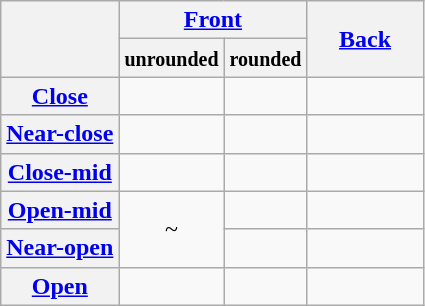<table class="wikitable" style="text-align:center">
<tr>
<th rowspan=2></th>
<th colspan=2><a href='#'>Front</a></th>
<th rowspan=2 width=70><a href='#'>Back</a></th>
</tr>
<tr>
<th><small>unrounded</small></th>
<th><small>rounded</small></th>
</tr>
<tr>
<th><a href='#'>Close</a></th>
<td> </td>
<td> </td>
<td> </td>
</tr>
<tr>
<th><a href='#'>Near-close</a></th>
<td> </td>
<td></td>
<td> </td>
</tr>
<tr>
<th><a href='#'>Close-mid</a></th>
<td> </td>
<td> </td>
<td> </td>
</tr>
<tr>
<th><a href='#'>Open-mid</a></th>
<td rowspan=2>~ </td>
<td></td>
<td> </td>
</tr>
<tr>
<th><a href='#'>Near-open</a></th>
<td></td>
<td></td>
</tr>
<tr>
<th><a href='#'>Open</a></th>
<td> </td>
<td></td>
<td></td>
</tr>
</table>
